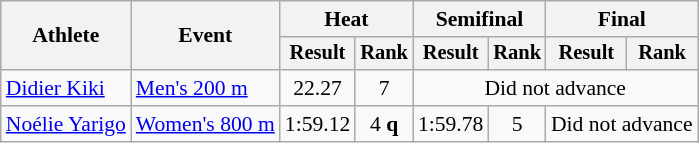<table class="wikitable" style="font-size:90%">
<tr>
<th rowspan="2">Athlete</th>
<th rowspan="2">Event</th>
<th colspan="2">Heat</th>
<th colspan="2">Semifinal</th>
<th colspan="2">Final</th>
</tr>
<tr style="font-size:95%">
<th>Result</th>
<th>Rank</th>
<th>Result</th>
<th>Rank</th>
<th>Result</th>
<th>Rank</th>
</tr>
<tr align=center>
<td align=left><a href='#'>Didier Kiki</a></td>
<td align=left><a href='#'>Men's 200 m</a></td>
<td>22.27</td>
<td>7</td>
<td colspan=4>Did not advance</td>
</tr>
<tr align=center>
<td align=left><a href='#'>Noélie Yarigo</a></td>
<td align=left><a href='#'>Women's 800 m</a></td>
<td>1:59.12</td>
<td>4 <strong>q</strong></td>
<td>1:59.78</td>
<td>5</td>
<td colspan=2>Did not advance</td>
</tr>
</table>
